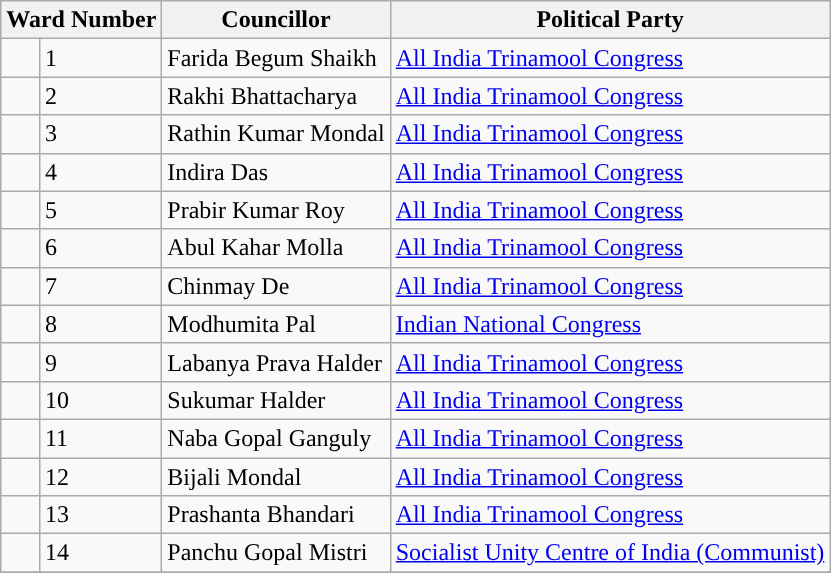<table class="wikitable">
<tr>
<th colspan="2">Ward Number</th>
<th>Councillor</th>
<th>Political Party</th>
</tr>
<tr>
<td style="background-color:"></td>
<td>1</td>
<td>Farida Begum Shaikh</td>
<td><a href='#'>All India Trinamool Congress</a></td>
</tr>
<tr>
<td style="background-color:"></td>
<td>2</td>
<td>Rakhi Bhattacharya</td>
<td><a href='#'>All India Trinamool Congress</a></td>
</tr>
<tr>
<td style="background-color:"></td>
<td>3</td>
<td>Rathin Kumar Mondal</td>
<td><a href='#'>All India Trinamool Congress</a></td>
</tr>
<tr>
<td style="background-color:"></td>
<td>4</td>
<td>Indira Das</td>
<td><a href='#'>All India Trinamool Congress</a></td>
</tr>
<tr>
<td style="background-color:"></td>
<td>5</td>
<td>Prabir Kumar Roy</td>
<td><a href='#'>All India Trinamool Congress</a></td>
</tr>
<tr>
<td style="background-color:"></td>
<td>6</td>
<td>Abul Kahar Molla</td>
<td><a href='#'>All India Trinamool Congress</a></td>
</tr>
<tr>
<td style="background-color:"></td>
<td>7</td>
<td>Chinmay De</td>
<td><a href='#'>All India Trinamool Congress</a></td>
</tr>
<tr>
<td style="background-color:"></td>
<td>8</td>
<td>Modhumita Pal</td>
<td><a href='#'>Indian National Congress</a></td>
</tr>
<tr>
<td style="background-color:"></td>
<td>9</td>
<td>Labanya Prava Halder</td>
<td><a href='#'>All India Trinamool Congress</a></td>
</tr>
<tr>
<td style="background-color:"></td>
<td>10</td>
<td>Sukumar Halder</td>
<td><a href='#'>All India Trinamool Congress</a></td>
</tr>
<tr>
<td style="background-color:"></td>
<td>11</td>
<td>Naba Gopal Ganguly</td>
<td><a href='#'>All India Trinamool Congress</a></td>
</tr>
<tr>
<td style="background-color:"></td>
<td>12</td>
<td>Bijali Mondal</td>
<td><a href='#'>All India Trinamool Congress</a></td>
</tr>
<tr>
<td style="background-color:"></td>
<td>13</td>
<td>Prashanta Bhandari</td>
<td><a href='#'>All India Trinamool Congress</a></td>
</tr>
<tr>
<td style="background-color:"></td>
<td>14</td>
<td>Panchu Gopal Mistri</td>
<td><a href='#'>Socialist Unity Centre of India (Communist)</a></td>
</tr>
<tr>
</tr>
</table>
